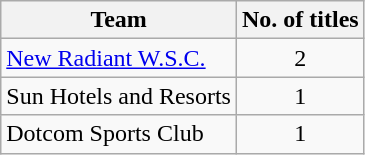<table class="wikitable sortable" style="text-align:center">
<tr>
<th>Team</th>
<th>No. of titles</th>
</tr>
<tr>
<td align=left><a href='#'>New Radiant W.S.C.</a></td>
<td>2</td>
</tr>
<tr>
<td align=left>Sun Hotels and Resorts</td>
<td>1</td>
</tr>
<tr>
<td align=left>Dotcom Sports Club</td>
<td>1</td>
</tr>
</table>
